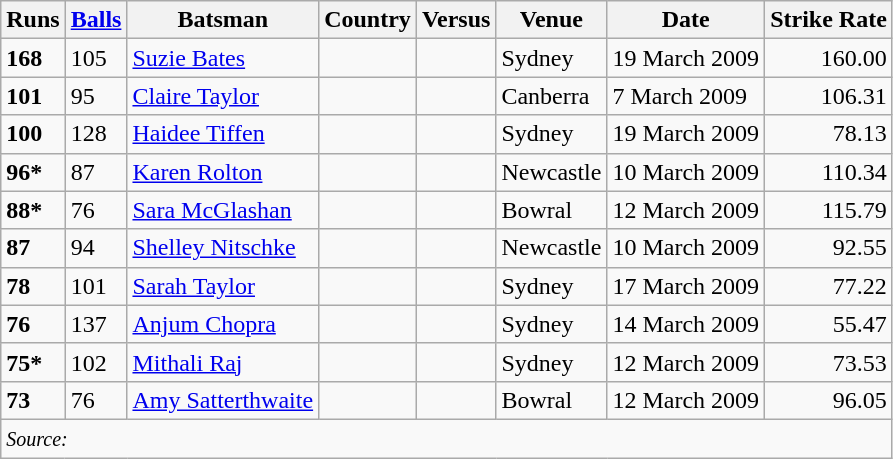<table class="wikitable">
<tr>
<th>Runs</th>
<th><a href='#'>Balls</a></th>
<th>Batsman</th>
<th>Country</th>
<th>Versus</th>
<th>Venue</th>
<th>Date</th>
<th>Strike Rate</th>
</tr>
<tr>
<td><strong>168</strong></td>
<td>105</td>
<td><a href='#'>Suzie Bates</a></td>
<td></td>
<td></td>
<td>Sydney</td>
<td>19 March 2009</td>
<td align="right">160.00</td>
</tr>
<tr>
<td><strong>101</strong></td>
<td>95</td>
<td><a href='#'>Claire Taylor</a></td>
<td></td>
<td></td>
<td>Canberra</td>
<td>7 March 2009</td>
<td align="right">106.31</td>
</tr>
<tr>
<td><strong>100</strong></td>
<td>128</td>
<td><a href='#'>Haidee Tiffen</a></td>
<td></td>
<td></td>
<td>Sydney</td>
<td>19 March 2009</td>
<td align="right">78.13</td>
</tr>
<tr>
<td><strong>96*</strong></td>
<td>87</td>
<td><a href='#'>Karen Rolton</a></td>
<td></td>
<td></td>
<td>Newcastle</td>
<td>10 March 2009</td>
<td align="right">110.34</td>
</tr>
<tr>
<td><strong>88*</strong></td>
<td>76</td>
<td><a href='#'>Sara McGlashan</a></td>
<td></td>
<td></td>
<td>Bowral</td>
<td>12 March 2009</td>
<td align="right">115.79</td>
</tr>
<tr>
<td><strong>87</strong></td>
<td>94</td>
<td><a href='#'>Shelley Nitschke</a></td>
<td></td>
<td></td>
<td>Newcastle</td>
<td>10 March 2009</td>
<td align="right">92.55</td>
</tr>
<tr>
<td><strong>78</strong></td>
<td>101</td>
<td><a href='#'>Sarah Taylor</a></td>
<td></td>
<td></td>
<td>Sydney</td>
<td>17 March 2009</td>
<td align="right">77.22</td>
</tr>
<tr>
<td><strong>76</strong></td>
<td>137</td>
<td><a href='#'>Anjum Chopra</a></td>
<td></td>
<td></td>
<td>Sydney</td>
<td>14 March 2009</td>
<td align="right">55.47</td>
</tr>
<tr>
<td><strong>75*</strong></td>
<td>102</td>
<td><a href='#'>Mithali Raj</a></td>
<td></td>
<td></td>
<td>Sydney</td>
<td>12 March 2009</td>
<td align="right">73.53</td>
</tr>
<tr>
<td><strong>73</strong></td>
<td>76</td>
<td><a href='#'>Amy Satterthwaite</a></td>
<td></td>
<td></td>
<td>Bowral</td>
<td>12 March 2009</td>
<td align="right">96.05</td>
</tr>
<tr>
<td colspan=8><small><em>Source: </em></small></td>
</tr>
</table>
